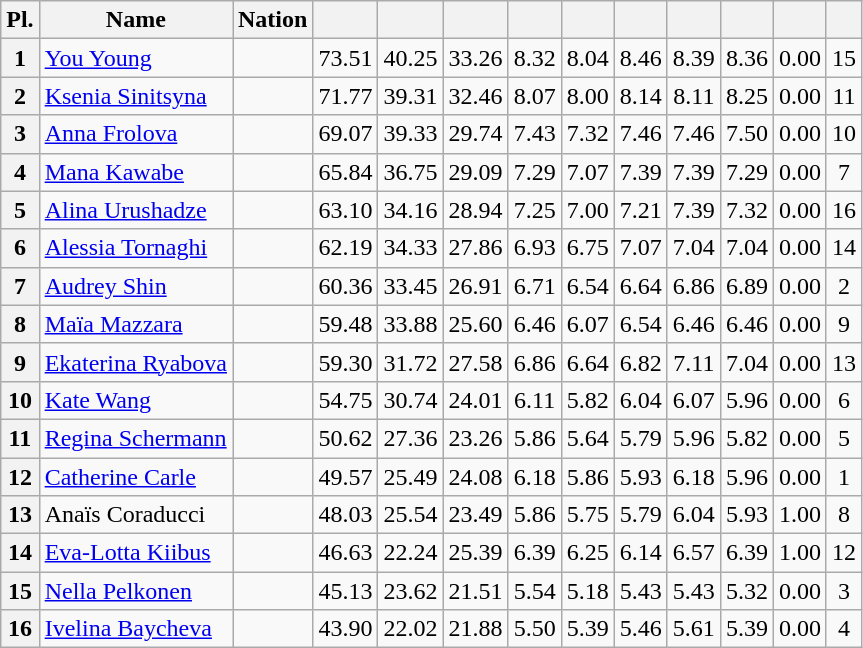<table class="wikitable sortable" style="text-align:center">
<tr>
<th>Pl.</th>
<th>Name</th>
<th>Nation</th>
<th></th>
<th></th>
<th></th>
<th></th>
<th></th>
<th></th>
<th></th>
<th></th>
<th></th>
<th></th>
</tr>
<tr>
<th>1</th>
<td align="left"><a href='#'>You Young</a></td>
<td align="left"></td>
<td>73.51</td>
<td>40.25</td>
<td>33.26</td>
<td>8.32</td>
<td>8.04</td>
<td>8.46</td>
<td>8.39</td>
<td>8.36</td>
<td>0.00</td>
<td>15</td>
</tr>
<tr>
<th>2</th>
<td align="left"><a href='#'>Ksenia Sinitsyna</a></td>
<td align="left"></td>
<td>71.77</td>
<td>39.31</td>
<td>32.46</td>
<td>8.07</td>
<td>8.00</td>
<td>8.14</td>
<td>8.11</td>
<td>8.25</td>
<td>0.00</td>
<td>11</td>
</tr>
<tr>
<th>3</th>
<td align="left"><a href='#'>Anna Frolova</a></td>
<td align="left"></td>
<td>69.07</td>
<td>39.33</td>
<td>29.74</td>
<td>7.43</td>
<td>7.32</td>
<td>7.46</td>
<td>7.46</td>
<td>7.50</td>
<td>0.00</td>
<td>10</td>
</tr>
<tr>
<th>4</th>
<td align="left"><a href='#'>Mana Kawabe</a></td>
<td align="left"></td>
<td>65.84</td>
<td>36.75</td>
<td>29.09</td>
<td>7.29</td>
<td>7.07</td>
<td>7.39</td>
<td>7.39</td>
<td>7.29</td>
<td>0.00</td>
<td>7</td>
</tr>
<tr>
<th>5</th>
<td align="left"><a href='#'>Alina Urushadze</a></td>
<td align="left"></td>
<td>63.10</td>
<td>34.16</td>
<td>28.94</td>
<td>7.25</td>
<td>7.00</td>
<td>7.21</td>
<td>7.39</td>
<td>7.32</td>
<td>0.00</td>
<td>16</td>
</tr>
<tr>
<th>6</th>
<td align="left"><a href='#'>Alessia Tornaghi</a></td>
<td align="left"></td>
<td>62.19</td>
<td>34.33</td>
<td>27.86</td>
<td>6.93</td>
<td>6.75</td>
<td>7.07</td>
<td>7.04</td>
<td>7.04</td>
<td>0.00</td>
<td>14</td>
</tr>
<tr>
<th>7</th>
<td align="left"><a href='#'>Audrey Shin</a></td>
<td align="left"></td>
<td>60.36</td>
<td>33.45</td>
<td>26.91</td>
<td>6.71</td>
<td>6.54</td>
<td>6.64</td>
<td>6.86</td>
<td>6.89</td>
<td>0.00</td>
<td>2</td>
</tr>
<tr>
<th>8</th>
<td align="left"><a href='#'>Maïa Mazzara</a></td>
<td align="left"></td>
<td>59.48</td>
<td>33.88</td>
<td>25.60</td>
<td>6.46</td>
<td>6.07</td>
<td>6.54</td>
<td>6.46</td>
<td>6.46</td>
<td>0.00</td>
<td>9</td>
</tr>
<tr>
<th>9</th>
<td align="left"><a href='#'>Ekaterina Ryabova</a></td>
<td align="left"></td>
<td>59.30</td>
<td>31.72</td>
<td>27.58</td>
<td>6.86</td>
<td>6.64</td>
<td>6.82</td>
<td>7.11</td>
<td>7.04</td>
<td>0.00</td>
<td>13</td>
</tr>
<tr>
<th>10</th>
<td align="left"><a href='#'>Kate Wang</a></td>
<td align="left"></td>
<td>54.75</td>
<td>30.74</td>
<td>24.01</td>
<td>6.11</td>
<td>5.82</td>
<td>6.04</td>
<td>6.07</td>
<td>5.96</td>
<td>0.00</td>
<td>6</td>
</tr>
<tr>
<th>11</th>
<td align="left"><a href='#'>Regina Schermann</a></td>
<td align="left"></td>
<td>50.62</td>
<td>27.36</td>
<td>23.26</td>
<td>5.86</td>
<td>5.64</td>
<td>5.79</td>
<td>5.96</td>
<td>5.82</td>
<td>0.00</td>
<td>5</td>
</tr>
<tr>
<th>12</th>
<td align="left"><a href='#'>Catherine Carle</a></td>
<td align="left"></td>
<td>49.57</td>
<td>25.49</td>
<td>24.08</td>
<td>6.18</td>
<td>5.86</td>
<td>5.93</td>
<td>6.18</td>
<td>5.96</td>
<td>0.00</td>
<td>1</td>
</tr>
<tr>
<th>13</th>
<td align="left">Anaïs Coraducci</td>
<td align="left"></td>
<td>48.03</td>
<td>25.54</td>
<td>23.49</td>
<td>5.86</td>
<td>5.75</td>
<td>5.79</td>
<td>6.04</td>
<td>5.93</td>
<td>1.00</td>
<td>8</td>
</tr>
<tr>
<th>14</th>
<td align="left"><a href='#'>Eva-Lotta Kiibus</a></td>
<td align="left"></td>
<td>46.63</td>
<td>22.24</td>
<td>25.39</td>
<td>6.39</td>
<td>6.25</td>
<td>6.14</td>
<td>6.57</td>
<td>6.39</td>
<td>1.00</td>
<td>12</td>
</tr>
<tr>
<th>15</th>
<td align="left"><a href='#'>Nella Pelkonen</a></td>
<td align="left"></td>
<td>45.13</td>
<td>23.62</td>
<td>21.51</td>
<td>5.54</td>
<td>5.18</td>
<td>5.43</td>
<td>5.43</td>
<td>5.32</td>
<td>0.00</td>
<td>3</td>
</tr>
<tr>
<th>16</th>
<td align="left"><a href='#'>Ivelina Baycheva</a></td>
<td align="left"></td>
<td>43.90</td>
<td>22.02</td>
<td>21.88</td>
<td>5.50</td>
<td>5.39</td>
<td>5.46</td>
<td>5.61</td>
<td>5.39</td>
<td>0.00</td>
<td>4</td>
</tr>
</table>
